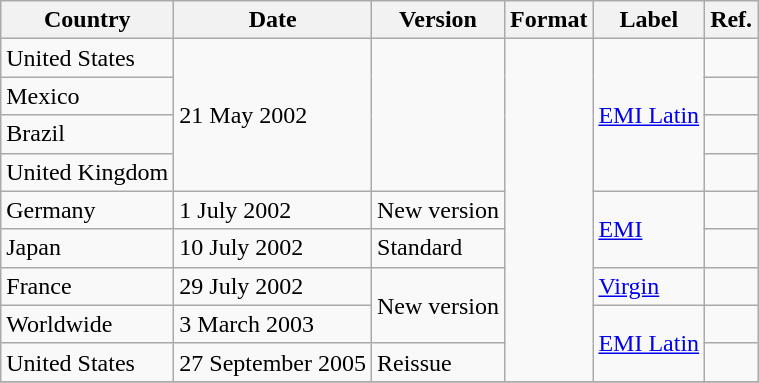<table class="wikitable">
<tr>
<th>Country</th>
<th>Date</th>
<th>Version</th>
<th>Format</th>
<th>Label</th>
<th>Ref.</th>
</tr>
<tr>
<td>United States</td>
<td rowspan="4">21 May 2002</td>
<td rowspan="4"></td>
<td rowspan="9"></td>
<td rowspan="4"><a href='#'>EMI Latin</a></td>
<td></td>
</tr>
<tr>
<td>Mexico</td>
<td></td>
</tr>
<tr>
<td>Brazil</td>
<td></td>
</tr>
<tr>
<td>United Kingdom</td>
<td></td>
</tr>
<tr>
<td>Germany</td>
<td>1 July 2002</td>
<td>New version</td>
<td rowspan="2"><a href='#'>EMI</a></td>
<td></td>
</tr>
<tr>
<td>Japan</td>
<td>10 July 2002</td>
<td>Standard</td>
<td></td>
</tr>
<tr>
<td>France</td>
<td>29 July 2002</td>
<td rowspan="2">New version</td>
<td><a href='#'>Virgin</a></td>
<td></td>
</tr>
<tr>
<td>Worldwide</td>
<td>3 March 2003</td>
<td rowspan="2"><a href='#'>EMI Latin</a></td>
<td></td>
</tr>
<tr>
<td>United States</td>
<td>27 September 2005</td>
<td>Reissue</td>
<td></td>
</tr>
<tr>
</tr>
</table>
